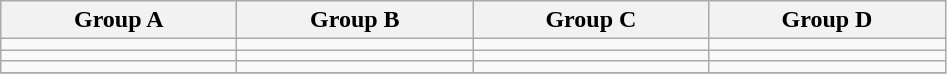<table class="wikitable" style="font-size: 100%; text-align: left;">
<tr>
<th width=150>Group A</th>
<th width=150>Group B</th>
<th width=150>Group C</th>
<th width=150>Group D</th>
</tr>
<tr>
<td></td>
<td></td>
<td></td>
<td></td>
</tr>
<tr>
<td></td>
<td></td>
<td></td>
<td></td>
</tr>
<tr>
<td></td>
<td></td>
<td></td>
<td></td>
</tr>
<tr>
</tr>
</table>
